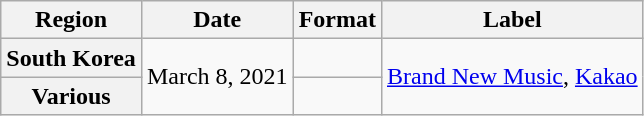<table class="wikitable plainrowheaders">
<tr>
<th scope="col">Region</th>
<th>Date</th>
<th>Format</th>
<th>Label</th>
</tr>
<tr>
<th scope="row">South Korea</th>
<td rowspan="2">March 8, 2021</td>
<td></td>
<td rowspan="2"><a href='#'>Brand New Music</a>, <a href='#'>Kakao</a></td>
</tr>
<tr>
<th scope="row">Various</th>
<td></td>
</tr>
</table>
